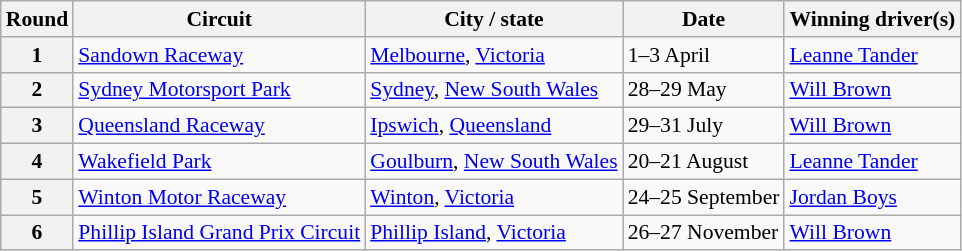<table class="wikitable" style="font-size: 90%">
<tr>
<th>Round</th>
<th>Circuit</th>
<th>City / state</th>
<th>Date</th>
<th>Winning driver(s)</th>
</tr>
<tr>
<th>1</th>
<td><a href='#'>Sandown Raceway</a></td>
<td><a href='#'>Melbourne</a>, <a href='#'>Victoria</a></td>
<td>1–3 April</td>
<td><a href='#'>Leanne Tander</a></td>
</tr>
<tr>
<th>2</th>
<td><a href='#'>Sydney Motorsport Park</a></td>
<td><a href='#'>Sydney</a>, <a href='#'>New South Wales</a></td>
<td>28–29 May</td>
<td><a href='#'>Will Brown</a></td>
</tr>
<tr>
<th>3</th>
<td><a href='#'>Queensland Raceway</a></td>
<td><a href='#'>Ipswich</a>, <a href='#'>Queensland</a></td>
<td>29–31 July</td>
<td><a href='#'>Will Brown</a></td>
</tr>
<tr>
<th>4</th>
<td><a href='#'>Wakefield Park</a></td>
<td><a href='#'>Goulburn</a>, <a href='#'>New South Wales</a></td>
<td>20–21 August</td>
<td><a href='#'>Leanne Tander</a></td>
</tr>
<tr>
<th>5</th>
<td><a href='#'>Winton Motor Raceway</a></td>
<td><a href='#'>Winton</a>, <a href='#'>Victoria</a></td>
<td>24–25 September</td>
<td><a href='#'>Jordan Boys</a></td>
</tr>
<tr>
<th>6</th>
<td><a href='#'>Phillip Island Grand Prix Circuit</a></td>
<td><a href='#'>Phillip Island</a>, <a href='#'>Victoria</a></td>
<td>26–27 November</td>
<td><a href='#'>Will Brown</a></td>
</tr>
</table>
